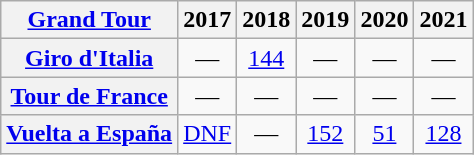<table class="wikitable plainrowheaders">
<tr>
<th scope="col"><a href='#'>Grand Tour</a></th>
<th scope="col">2017</th>
<th scope="col">2018</th>
<th scope="col">2019</th>
<th scope="col">2020</th>
<th scope="col">2021</th>
</tr>
<tr style="text-align:center;">
<th scope="row"> <a href='#'>Giro d'Italia</a></th>
<td>—</td>
<td><a href='#'>144</a></td>
<td>—</td>
<td>—</td>
<td>—</td>
</tr>
<tr style="text-align:center;">
<th scope="row"> <a href='#'>Tour de France</a></th>
<td>—</td>
<td>—</td>
<td>—</td>
<td>—</td>
<td>—</td>
</tr>
<tr style="text-align:center;">
<th scope="row"> <a href='#'>Vuelta a España</a></th>
<td><a href='#'>DNF</a></td>
<td>—</td>
<td><a href='#'>152</a></td>
<td><a href='#'>51</a></td>
<td><a href='#'>128</a></td>
</tr>
</table>
